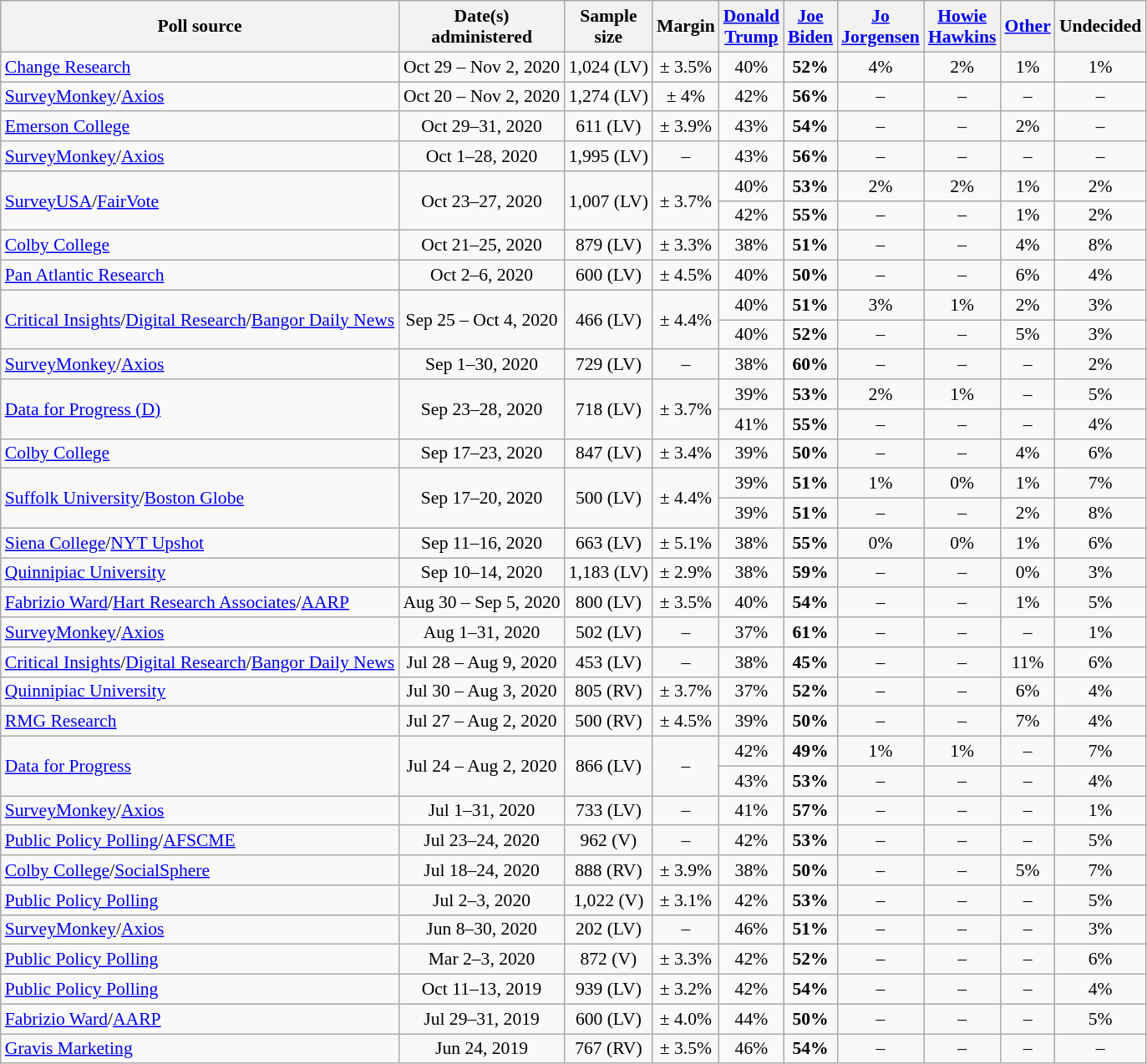<table class="wikitable sortable" style="text-align:center;font-size:90%;line-height:17px">
<tr>
<th>Poll source</th>
<th>Date(s)<br>administered</th>
<th>Sample<br>size</th>
<th>Margin<br></th>
<th class="unsortable"><a href='#'>Donald<br>Trump</a><br><small></small></th>
<th class="unsortable"><a href='#'>Joe<br>Biden</a><br><small></small></th>
<th class="unsortable"><a href='#'>Jo<br>Jorgensen</a><br><small></small></th>
<th class="unsortable"><a href='#'>Howie<br>Hawkins</a><br><small></small></th>
<th class="unsortable"><a href='#'>Other</a></th>
<th class="unsortable">Undecided</th>
</tr>
<tr>
<td style="text-align:left;"><a href='#'>Change Research</a></td>
<td>Oct 29 – Nov 2, 2020</td>
<td>1,024 (LV)</td>
<td>± 3.5%</td>
<td>40%</td>
<td><strong>52%</strong></td>
<td>4%</td>
<td>2%</td>
<td>1%</td>
<td>1%</td>
</tr>
<tr>
<td style="text-align:left;"><a href='#'>SurveyMonkey</a>/<a href='#'>Axios</a></td>
<td>Oct 20 – Nov 2, 2020</td>
<td>1,274 (LV)</td>
<td>± 4%</td>
<td>42%</td>
<td><strong>56%</strong></td>
<td>–</td>
<td>–</td>
<td>–</td>
<td>–</td>
</tr>
<tr>
<td style="text-align:left;"><a href='#'>Emerson College</a></td>
<td>Oct 29–31, 2020</td>
<td>611 (LV)</td>
<td>± 3.9%</td>
<td>43%</td>
<td><strong>54%</strong></td>
<td>–</td>
<td>–</td>
<td>2%</td>
<td>–</td>
</tr>
<tr>
<td style="text-align:left;"><a href='#'>SurveyMonkey</a>/<a href='#'>Axios</a></td>
<td>Oct 1–28, 2020</td>
<td>1,995 (LV)</td>
<td>–</td>
<td>43%</td>
<td><strong>56%</strong></td>
<td>–</td>
<td>–</td>
<td>–</td>
<td>–</td>
</tr>
<tr>
<td rowspan="2" style="text-align:left;"><a href='#'>SurveyUSA</a>/<a href='#'>FairVote</a></td>
<td rowspan="2">Oct 23–27, 2020</td>
<td rowspan="2">1,007 (LV)</td>
<td rowspan="2">± 3.7%</td>
<td>40%</td>
<td><strong>53%</strong></td>
<td>2%</td>
<td>2%</td>
<td>1%</td>
<td>2%</td>
</tr>
<tr>
<td>42%</td>
<td><strong>55%</strong></td>
<td>–</td>
<td>–</td>
<td>1%</td>
<td>2%</td>
</tr>
<tr>
<td style="text-align:left;"><a href='#'>Colby College</a></td>
<td>Oct 21–25, 2020</td>
<td>879 (LV)</td>
<td>± 3.3%</td>
<td>38%</td>
<td><strong>51%</strong></td>
<td>–</td>
<td>–</td>
<td>4%</td>
<td>8%</td>
</tr>
<tr>
<td style="text-align:left;"><a href='#'>Pan Atlantic Research</a></td>
<td>Oct 2–6, 2020</td>
<td>600 (LV)</td>
<td>± 4.5%</td>
<td>40%</td>
<td><strong>50%</strong></td>
<td>–</td>
<td>–</td>
<td>6%</td>
<td>4%</td>
</tr>
<tr>
<td rowspan="2" style="text-align:left;"><a href='#'>Critical Insights</a>/<a href='#'>Digital Research</a>/<a href='#'>Bangor Daily News</a></td>
<td rowspan="2">Sep 25 – Oct 4, 2020</td>
<td rowspan="2">466 (LV)</td>
<td rowspan="2">± 4.4%</td>
<td>40%</td>
<td><strong>51%</strong></td>
<td>3%</td>
<td>1%</td>
<td>2%</td>
<td>3%</td>
</tr>
<tr>
<td>40%</td>
<td><strong>52%</strong></td>
<td>–</td>
<td>–</td>
<td>5%</td>
<td>3%</td>
</tr>
<tr>
<td style="text-align:left;"><a href='#'>SurveyMonkey</a>/<a href='#'>Axios</a></td>
<td>Sep 1–30, 2020</td>
<td>729 (LV)</td>
<td>–</td>
<td>38%</td>
<td><strong>60%</strong></td>
<td>–</td>
<td>–</td>
<td>–</td>
<td>2%</td>
</tr>
<tr>
<td rowspan="2" style="text-align:left;"><a href='#'>Data for Progress (D)</a></td>
<td rowspan="2">Sep 23–28, 2020</td>
<td rowspan="2">718 (LV)</td>
<td rowspan="2">± 3.7%</td>
<td>39%</td>
<td><strong>53%</strong></td>
<td>2%</td>
<td>1%</td>
<td>–</td>
<td>5%</td>
</tr>
<tr>
<td>41%</td>
<td><strong>55%</strong></td>
<td>–</td>
<td>–</td>
<td>–</td>
<td>4%</td>
</tr>
<tr>
<td style="text-align:left;"><a href='#'>Colby College</a></td>
<td>Sep 17–23, 2020</td>
<td>847 (LV)</td>
<td>± 3.4%</td>
<td>39%</td>
<td><strong>50%</strong></td>
<td>–</td>
<td>–</td>
<td>4%</td>
<td>6%</td>
</tr>
<tr>
<td rowspan="2" style="text-align:left;"><a href='#'>Suffolk University</a>/<a href='#'>Boston Globe</a></td>
<td rowspan="2">Sep 17–20, 2020</td>
<td rowspan="2">500 (LV)</td>
<td rowspan="2">± 4.4%</td>
<td>39%</td>
<td><strong>51%</strong></td>
<td>1%</td>
<td>0%</td>
<td>1%</td>
<td>7%</td>
</tr>
<tr>
<td>39%</td>
<td><strong>51%</strong></td>
<td>–</td>
<td>–</td>
<td>2%</td>
<td>8%</td>
</tr>
<tr>
<td style="text-align:left;"><a href='#'>Siena College</a>/<a href='#'>NYT Upshot</a></td>
<td>Sep 11–16, 2020</td>
<td>663 (LV)</td>
<td>± 5.1%</td>
<td>38%</td>
<td><strong>55%</strong></td>
<td>0%</td>
<td>0%</td>
<td>1%</td>
<td>6%</td>
</tr>
<tr>
<td style="text-align:left;"><a href='#'>Quinnipiac University</a></td>
<td>Sep 10–14, 2020</td>
<td>1,183 (LV)</td>
<td>± 2.9%</td>
<td>38%</td>
<td><strong>59%</strong></td>
<td>–</td>
<td>–</td>
<td>0%</td>
<td>3%</td>
</tr>
<tr>
<td style="text-align:left;"><a href='#'>Fabrizio Ward</a>/<a href='#'>Hart Research Associates</a>/<a href='#'>AARP</a></td>
<td>Aug 30 – Sep 5, 2020</td>
<td>800 (LV)</td>
<td>± 3.5%</td>
<td>40%</td>
<td><strong>54%</strong></td>
<td>–</td>
<td>–</td>
<td>1%</td>
<td>5%</td>
</tr>
<tr>
<td style="text-align:left;"><a href='#'>SurveyMonkey</a>/<a href='#'>Axios</a></td>
<td>Aug 1–31, 2020</td>
<td>502 (LV)</td>
<td>–</td>
<td>37%</td>
<td><strong>61%</strong></td>
<td>–</td>
<td>–</td>
<td>–</td>
<td>1%</td>
</tr>
<tr>
<td style="text-align:left;"><a href='#'>Critical Insights</a>/<a href='#'>Digital Research</a>/<a href='#'>Bangor Daily News</a></td>
<td>Jul 28 – Aug 9, 2020</td>
<td>453 (LV)</td>
<td>–</td>
<td>38%</td>
<td><strong>45%</strong></td>
<td>–</td>
<td>–</td>
<td>11%</td>
<td>6%</td>
</tr>
<tr>
<td style="text-align:left;"><a href='#'>Quinnipiac University</a></td>
<td>Jul 30 – Aug 3, 2020</td>
<td>805 (RV)</td>
<td>± 3.7%</td>
<td>37%</td>
<td><strong>52%</strong></td>
<td>–</td>
<td>–</td>
<td>6%</td>
<td>4%</td>
</tr>
<tr>
<td style="text-align:left;"><a href='#'>RMG Research</a></td>
<td>Jul 27 – Aug 2, 2020</td>
<td>500 (RV)</td>
<td>± 4.5%</td>
<td>39%</td>
<td><strong>50%</strong></td>
<td>–</td>
<td>–</td>
<td>7%</td>
<td>4%</td>
</tr>
<tr>
<td rowspan="2" style="text-align:left;"><a href='#'>Data for Progress</a></td>
<td rowspan="2">Jul 24 – Aug 2, 2020</td>
<td rowspan="2">866 (LV)</td>
<td rowspan="2">–</td>
<td>42%</td>
<td><strong>49%</strong></td>
<td>1%</td>
<td>1%</td>
<td>–</td>
<td>7%</td>
</tr>
<tr>
<td>43%</td>
<td><strong>53%</strong></td>
<td>–</td>
<td>–</td>
<td>–</td>
<td>4%</td>
</tr>
<tr>
<td style="text-align:left;"><a href='#'>SurveyMonkey</a>/<a href='#'>Axios</a></td>
<td>Jul 1–31, 2020</td>
<td>733 (LV)</td>
<td>–</td>
<td>41%</td>
<td><strong>57%</strong></td>
<td>–</td>
<td>–</td>
<td>–</td>
<td>1%</td>
</tr>
<tr>
<td style="text-align:left;"><a href='#'>Public Policy Polling</a>/<a href='#'>AFSCME</a></td>
<td>Jul 23–24, 2020</td>
<td>962 (V)</td>
<td>–</td>
<td>42%</td>
<td><strong>53%</strong></td>
<td>–</td>
<td>–</td>
<td>–</td>
<td>5%</td>
</tr>
<tr>
<td style="text-align:left;"><a href='#'>Colby College</a>/<a href='#'>SocialSphere</a></td>
<td>Jul 18–24, 2020</td>
<td>888 (RV)</td>
<td>± 3.9%</td>
<td>38%</td>
<td><strong>50%</strong></td>
<td>–</td>
<td>–</td>
<td>5%</td>
<td>7%</td>
</tr>
<tr>
<td style="text-align:left;"><a href='#'>Public Policy Polling</a></td>
<td>Jul 2–3, 2020</td>
<td>1,022 (V)</td>
<td>± 3.1%</td>
<td>42%</td>
<td><strong>53%</strong></td>
<td>–</td>
<td>–</td>
<td>–</td>
<td>5%</td>
</tr>
<tr>
<td style="text-align:left;"><a href='#'>SurveyMonkey</a>/<a href='#'>Axios</a></td>
<td>Jun 8–30, 2020</td>
<td>202 (LV)</td>
<td>–</td>
<td>46%</td>
<td><strong>51%</strong></td>
<td>–</td>
<td>–</td>
<td>–</td>
<td>3%</td>
</tr>
<tr>
<td style="text-align:left;"><a href='#'>Public Policy Polling</a></td>
<td>Mar 2–3, 2020</td>
<td>872 (V)</td>
<td>± 3.3%</td>
<td>42%</td>
<td><strong>52%</strong></td>
<td>–</td>
<td>–</td>
<td>–</td>
<td>6%</td>
</tr>
<tr>
<td style="text-align:left;"><a href='#'>Public Policy Polling</a></td>
<td>Oct 11–13, 2019</td>
<td>939 (LV)</td>
<td>± 3.2%</td>
<td>42%</td>
<td><strong>54%</strong></td>
<td>–</td>
<td>–</td>
<td>–</td>
<td>4%</td>
</tr>
<tr>
<td style="text-align:left;"><a href='#'>Fabrizio Ward</a>/<a href='#'>AARP</a></td>
<td>Jul 29–31, 2019</td>
<td>600 (LV)</td>
<td>± 4.0%</td>
<td>44%</td>
<td><strong>50%</strong></td>
<td>–</td>
<td>–</td>
<td>–</td>
<td>5%</td>
</tr>
<tr>
<td style="text-align:left;"><a href='#'>Gravis Marketing</a></td>
<td>Jun 24, 2019</td>
<td>767 (RV)</td>
<td>± 3.5%</td>
<td>46%</td>
<td><strong>54%</strong></td>
<td>–</td>
<td>–</td>
<td>–</td>
<td>–</td>
</tr>
</table>
